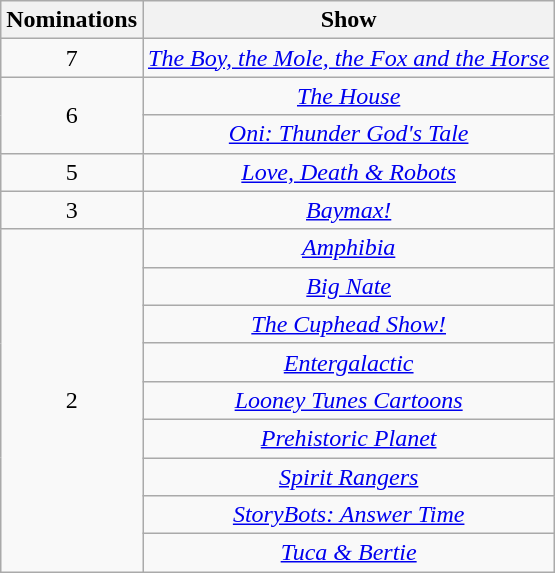<table class="wikitable" style="text-align: center">
<tr>
<th scope="col" width="55">Nominations</th>
<th scope="col" align="center">Show</th>
</tr>
<tr>
<td style="text-align:center">7</td>
<td><em><a href='#'>The Boy, the Mole, the Fox and the Horse</a></em></td>
</tr>
<tr>
<td rowspan=2 style="text-align:center">6</td>
<td><em><a href='#'>The House</a></em></td>
</tr>
<tr>
<td><em><a href='#'>Oni: Thunder God's Tale</a></em></td>
</tr>
<tr>
<td style="text-align:center">5</td>
<td><em><a href='#'>Love, Death & Robots</a></em></td>
</tr>
<tr>
<td style="text-align:center">3</td>
<td><em><a href='#'>Baymax!</a></em></td>
</tr>
<tr>
<td rowspan=10 style="text-align:center">2</td>
<td><em><a href='#'>Amphibia</a></em></td>
</tr>
<tr>
<td><em><a href='#'>Big Nate</a></em></td>
</tr>
<tr>
<td><em><a href='#'>The Cuphead Show!</a></em></td>
</tr>
<tr>
<td><em><a href='#'>Entergalactic</a></em></td>
</tr>
<tr>
<td><em><a href='#'>Looney Tunes Cartoons</a></em></td>
</tr>
<tr>
<td><em><a href='#'>Prehistoric Planet</a></em></td>
</tr>
<tr>
<td><em><a href='#'>Spirit Rangers</a></em></td>
</tr>
<tr>
<td><em><a href='#'>StoryBots: Answer Time</a></em></td>
</tr>
<tr>
<td><em><a href='#'>Tuca & Bertie</a></em></td>
</tr>
</table>
